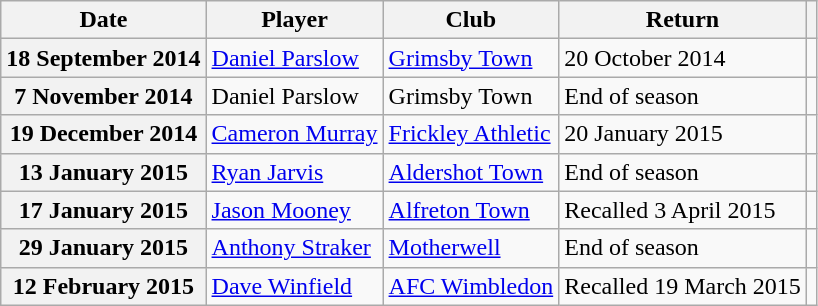<table class="wikitable plainrowheaders">
<tr>
<th scope=col>Date</th>
<th scope=col>Player</th>
<th scope=col>Club</th>
<th scope=col>Return</th>
<th scope=col class=unsortable></th>
</tr>
<tr>
<th scope=row>18 September 2014</th>
<td><a href='#'>Daniel Parslow</a></td>
<td><a href='#'>Grimsby Town</a></td>
<td>20 October 2014</td>
<td style="text-align:center;"></td>
</tr>
<tr>
<th scope=row>7 November 2014</th>
<td>Daniel Parslow</td>
<td>Grimsby Town</td>
<td>End of season</td>
<td style="text-align:center;"></td>
</tr>
<tr>
<th scope=row>19 December 2014</th>
<td><a href='#'>Cameron Murray</a></td>
<td><a href='#'>Frickley Athletic</a></td>
<td>20 January 2015</td>
<td style="text-align:center;"></td>
</tr>
<tr>
<th scope=row>13 January 2015</th>
<td><a href='#'>Ryan Jarvis</a></td>
<td><a href='#'>Aldershot Town</a></td>
<td>End of season</td>
<td style="text-align:center;"></td>
</tr>
<tr>
<th scope=row>17 January 2015</th>
<td><a href='#'>Jason Mooney</a></td>
<td><a href='#'>Alfreton Town</a></td>
<td>Recalled 3 April 2015</td>
<td style="text-align:center;"></td>
</tr>
<tr>
<th scope=row>29 January 2015</th>
<td><a href='#'>Anthony Straker</a></td>
<td><a href='#'>Motherwell</a></td>
<td>End of season</td>
<td style="text-align:center;"></td>
</tr>
<tr>
<th scope=row>12 February 2015</th>
<td><a href='#'>Dave Winfield</a></td>
<td><a href='#'>AFC Wimbledon</a></td>
<td>Recalled 19 March 2015</td>
<td style="text-align:center;"></td>
</tr>
</table>
